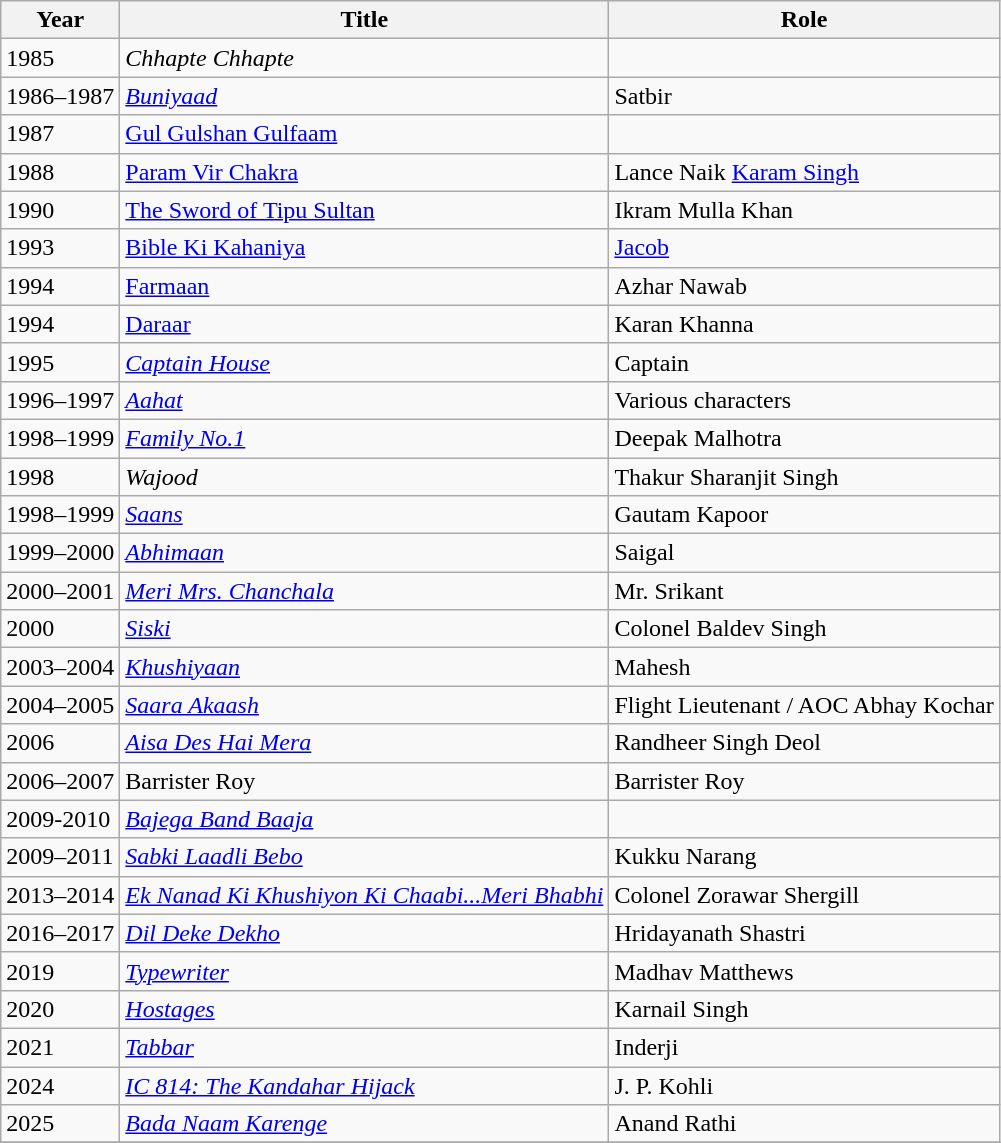<table class="wikitable">
<tr>
<th>Year</th>
<th>Title</th>
<th>Role</th>
</tr>
<tr>
<td>1985</td>
<td><em>Chhapte Chhapte</em></td>
<td></td>
</tr>
<tr>
<td>1986–1987</td>
<td><em><a href='#'>Buniyaad</a><strong></td>
<td>Satbir</td>
</tr>
<tr>
<td>1987</td>
<td></em><a href='#'>Gul Gulshan Gulfaam</a><em></td>
<td></td>
</tr>
<tr>
<td>1988</td>
<td></em><a href='#'>Param Vir Chakra</a><em></td>
<td>Lance Naik <a href='#'>Karam Singh</a></td>
</tr>
<tr>
<td>1990</td>
<td></em><a href='#'>The Sword of Tipu Sultan</a><em></td>
<td>Ikram Mulla Khan</td>
</tr>
<tr>
<td>1993</td>
<td></em><a href='#'>Bible Ki Kahaniya</a><em></td>
<td><a href='#'>Jacob</a></td>
</tr>
<tr>
<td>1994</td>
<td></em><a href='#'>Farmaan</a><em></td>
<td>Azhar Nawab</td>
</tr>
<tr>
<td>1994</td>
<td></em><a href='#'>Daraar</a></strong></td>
<td>Karan Khanna</td>
</tr>
<tr>
<td>1995</td>
<td><em><a href='#'>Captain House</a></em></td>
<td>Captain</td>
</tr>
<tr>
<td>1996–1997</td>
<td><em><a href='#'>Aahat</a></em></td>
<td>Various characters</td>
</tr>
<tr>
<td>1998–1999</td>
<td><em><a href='#'>Family No.1</a></em></td>
<td>Deepak Malhotra</td>
</tr>
<tr>
<td>1998</td>
<td><em>Wajood</em></td>
<td>Thakur Sharanjit Singh</td>
</tr>
<tr>
<td>1998–1999</td>
<td><em><a href='#'>Saans</a></em></td>
<td>Gautam Kapoor</td>
</tr>
<tr>
<td>1999–2000</td>
<td><em><a href='#'>Abhimaan</a></em></td>
<td>Saigal</td>
</tr>
<tr>
<td>2000–2001</td>
<td><em><a href='#'>Meri Mrs. Chanchala</a></em></td>
<td>Mr. Srikant</td>
</tr>
<tr>
<td>2000</td>
<td><em><a href='#'>Siski</a></em></td>
<td>Colonel Baldev Singh</td>
</tr>
<tr>
<td>2003–2004</td>
<td><em><a href='#'>Khushiyaan</a></em></td>
<td>Mahesh</td>
</tr>
<tr>
<td>2004–2005</td>
<td><em><a href='#'>Saara Akaash</a></em></td>
<td>Flight Lieutenant / AOC Abhay Kochar</td>
</tr>
<tr>
<td>2006</td>
<td><em><a href='#'>Aisa Des Hai Mera</a></em></td>
<td>Randheer Singh Deol</td>
</tr>
<tr>
<td>2006–2007</td>
<td>Barrister Roy</td>
<td>Barrister Roy</td>
</tr>
<tr>
<td>2009-2010</td>
<td><em><a href='#'>Bajega Band Baaja</a></em></td>
<td></td>
</tr>
<tr>
<td>2009–2011</td>
<td><em><a href='#'>Sabki Laadli Bebo</a></em></td>
<td>Kukku Narang</td>
</tr>
<tr>
<td>2013–2014</td>
<td><em><a href='#'>Ek Nanad Ki Khushiyon Ki Chaabi...Meri Bhabhi</a></em></td>
<td>Colonel Zorawar Shergill</td>
</tr>
<tr>
<td>2016–2017</td>
<td><em><a href='#'>Dil Deke Dekho</a></em></td>
<td>Hridayanath Shastri</td>
</tr>
<tr>
<td>2019</td>
<td><em><a href='#'>Typewriter</a></em></td>
<td>Madhav Matthews</td>
</tr>
<tr>
<td>2020</td>
<td><em><a href='#'>Hostages</a></em></td>
<td>Karnail Singh</td>
</tr>
<tr>
<td>2021</td>
<td><em><a href='#'>Tabbar</a></em></td>
<td>Inderji</td>
</tr>
<tr>
<td>2024</td>
<td><em><a href='#'>IC 814: The Kandahar Hijack</a></em></td>
<td>J. P. Kohli</td>
</tr>
<tr>
<td>2025</td>
<td><em><a href='#'>Bada Naam Karenge</a></em></td>
<td>Anand Rathi</td>
</tr>
<tr>
</tr>
</table>
